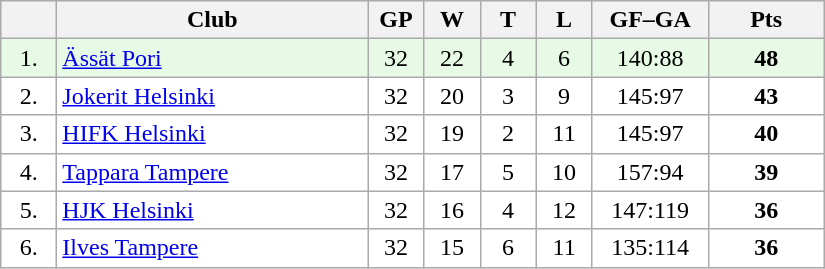<table class="wikitable">
<tr>
<th width="30"></th>
<th width="200">Club</th>
<th width="30">GP</th>
<th width="30">W</th>
<th width="30">T</th>
<th width="30">L</th>
<th width="70">GF–GA</th>
<th width="70">Pts</th>
</tr>
<tr bgcolor="#e6fae6" align="center">
<td>1.</td>
<td align="left"><a href='#'>Ässät Pori</a></td>
<td>32</td>
<td>22</td>
<td>4</td>
<td>6</td>
<td>140:88</td>
<td><strong>48</strong></td>
</tr>
<tr bgcolor="#FFFFFF" align="center">
<td>2.</td>
<td align="left"><a href='#'>Jokerit Helsinki</a></td>
<td>32</td>
<td>20</td>
<td>3</td>
<td>9</td>
<td>145:97</td>
<td><strong>43</strong></td>
</tr>
<tr bgcolor="#FFFFFF" align="center">
<td>3.</td>
<td align="left"><a href='#'>HIFK Helsinki</a></td>
<td>32</td>
<td>19</td>
<td>2</td>
<td>11</td>
<td>145:97</td>
<td><strong>40</strong></td>
</tr>
<tr bgcolor="#FFFFFF" align="center">
<td>4.</td>
<td align="left"><a href='#'>Tappara Tampere</a></td>
<td>32</td>
<td>17</td>
<td>5</td>
<td>10</td>
<td>157:94</td>
<td><strong>39</strong></td>
</tr>
<tr bgcolor="#FFFFFF" align="center">
<td>5.</td>
<td align="left"><a href='#'>HJK Helsinki</a></td>
<td>32</td>
<td>16</td>
<td>4</td>
<td>12</td>
<td>147:119</td>
<td><strong>36</strong></td>
</tr>
<tr bgcolor="#FFFFFF" align="center">
<td>6.</td>
<td align="left"><a href='#'>Ilves Tampere</a></td>
<td>32</td>
<td>15</td>
<td>6</td>
<td>11</td>
<td>135:114</td>
<td><strong>36</strong></td>
</tr>
</table>
